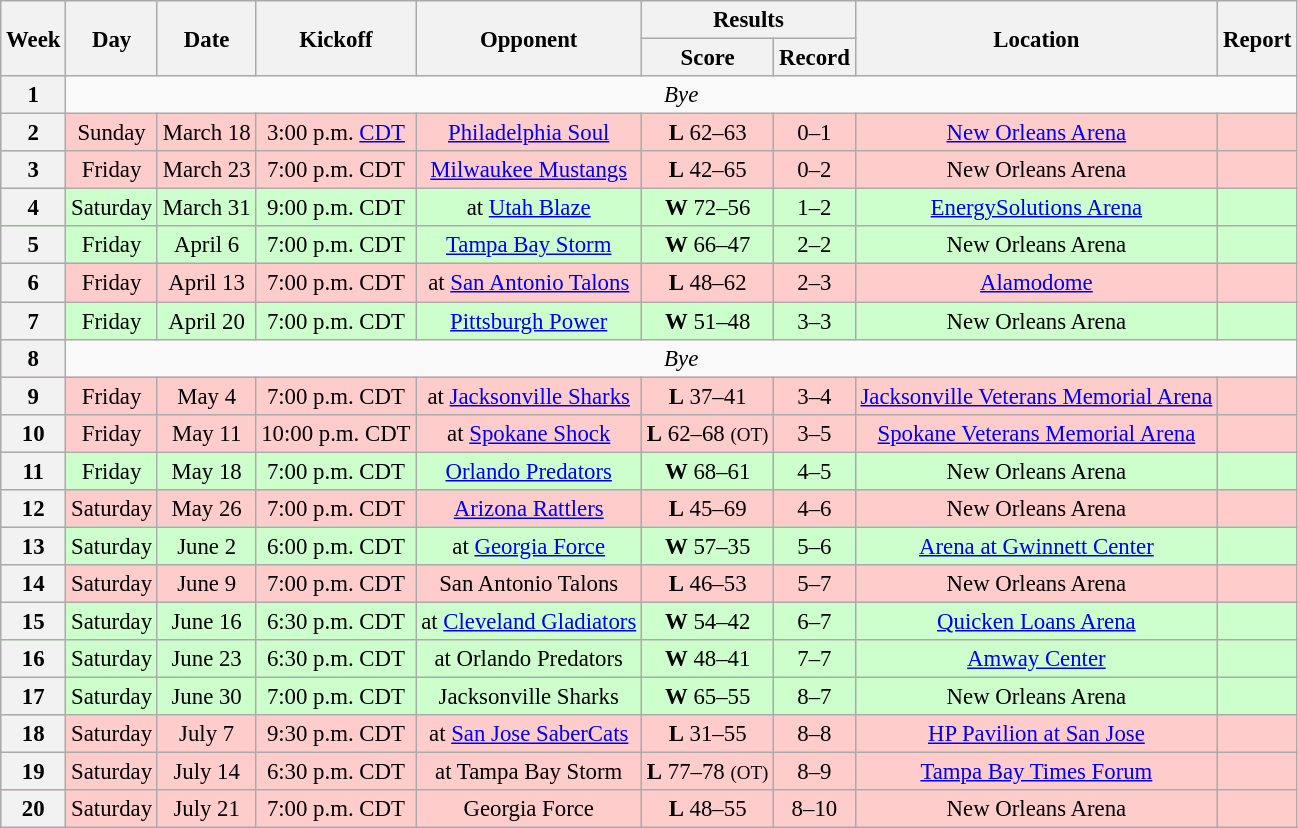<table class="wikitable" style="font-size: 95%;">
<tr>
<th rowspan="2">Week</th>
<th rowspan="2">Day</th>
<th rowspan="2">Date</th>
<th rowspan="2">Kickoff</th>
<th rowspan="2">Opponent</th>
<th colspan="2">Results</th>
<th rowspan="2">Location</th>
<th rowspan="2">Report</th>
</tr>
<tr>
<th>Score</th>
<th>Record</th>
</tr>
<tr style=>
<th align="center">1</th>
<td colspan="9" align="center" valign="middle"><em>Bye</em></td>
</tr>
<tr style="background:#fcc">
<th align="center">2</th>
<td align="center">Sunday</td>
<td align="center">March 18</td>
<td align="center">3:00 p.m. <a href='#'>CDT</a></td>
<td align="center"><a href='#'>Philadelphia Soul</a></td>
<td align="center"><strong>L</strong> 62–63</td>
<td align="center">0–1</td>
<td align="center"><a href='#'>New Orleans Arena</a></td>
<td align="center"></td>
</tr>
<tr style="background:#fcc">
<th align="center">3</th>
<td align="center">Friday</td>
<td align="center">March 23</td>
<td align="center">7:00 p.m. CDT</td>
<td align="center"><a href='#'>Milwaukee Mustangs</a></td>
<td align="center"><strong>L</strong> 42–65</td>
<td align="center">0–2</td>
<td align="center">New Orleans Arena</td>
<td align="center"></td>
</tr>
<tr style="background:#cfc">
<th align="center">4</th>
<td align="center">Saturday</td>
<td align="center">March 31</td>
<td align="center">9:00 p.m. CDT</td>
<td align="center">at <a href='#'>Utah Blaze</a></td>
<td align="center"><strong>W</strong> 72–56</td>
<td align="center">1–2</td>
<td align="center"><a href='#'>EnergySolutions Arena</a></td>
<td align="center"></td>
</tr>
<tr style="background:#cfc">
<th align="center">5</th>
<td align="center">Friday</td>
<td align="center">April 6</td>
<td align="center">7:00 p.m. CDT</td>
<td align="center"><a href='#'>Tampa Bay Storm</a></td>
<td align="center"><strong>W</strong> 66–47</td>
<td align="center">2–2</td>
<td align="center">New Orleans Arena</td>
<td align="center"></td>
</tr>
<tr style="background:#fcc">
<th align="center">6</th>
<td align="center">Friday</td>
<td align="center">April 13</td>
<td align="center">7:00 p.m. CDT</td>
<td align="center">at <a href='#'>San Antonio Talons</a></td>
<td align="center"><strong>L</strong> 48–62</td>
<td align="center">2–3</td>
<td align="center"><a href='#'>Alamodome</a></td>
<td align="center"></td>
</tr>
<tr style="background:#cfc">
<th align="center">7</th>
<td align="center">Friday</td>
<td align="center">April 20</td>
<td align="center">7:00 p.m. CDT</td>
<td align="center"><a href='#'>Pittsburgh Power</a></td>
<td align="center"><strong>W</strong> 51–48</td>
<td align="center">3–3</td>
<td align="center">New Orleans Arena</td>
<td align="center"></td>
</tr>
<tr style=>
<th align="center">8</th>
<td colspan="9" align="center" valign="middle"><em>Bye</em></td>
</tr>
<tr style="background:#fcc">
<th align="center">9</th>
<td align="center">Friday</td>
<td align="center">May 4</td>
<td align="center">7:00 p.m. CDT</td>
<td align="center">at <a href='#'>Jacksonville Sharks</a></td>
<td align="center"><strong>L</strong> 37–41</td>
<td align="center">3–4</td>
<td align="center"><a href='#'>Jacksonville Veterans Memorial Arena</a></td>
<td align="center"></td>
</tr>
<tr style="background:#fcc">
<th align="center">10</th>
<td align="center">Friday</td>
<td align="center">May 11</td>
<td align="center">10:00 p.m. CDT</td>
<td align="center">at <a href='#'>Spokane Shock</a></td>
<td align="center"><strong>L</strong> 62–68 <small>(OT)</small></td>
<td align="center">3–5</td>
<td align="center"><a href='#'>Spokane Veterans Memorial Arena</a></td>
<td align="center"></td>
</tr>
<tr style="background:#cfc">
<th align="center">11</th>
<td align="center">Friday</td>
<td align="center">May 18</td>
<td align="center">7:00 p.m. CDT</td>
<td align="center"><a href='#'>Orlando Predators</a></td>
<td align="center"><strong>W</strong> 68–61</td>
<td align="center">4–5</td>
<td align="center">New Orleans Arena</td>
<td align="center"></td>
</tr>
<tr style="background:#fcc">
<th align="center">12</th>
<td align="center">Saturday</td>
<td align="center">May 26</td>
<td align="center">7:00 p.m. CDT</td>
<td align="center"><a href='#'>Arizona Rattlers</a></td>
<td align="center"><strong>L</strong> 45–69</td>
<td align="center">4–6</td>
<td align="center">New Orleans Arena</td>
<td align="center"></td>
</tr>
<tr style="background:#cfc">
<th align="center">13</th>
<td align="center">Saturday</td>
<td align="center">June 2</td>
<td align="center">6:00 p.m. CDT</td>
<td align="center">at <a href='#'>Georgia Force</a></td>
<td align="center"><strong>W</strong> 57–35</td>
<td align="center">5–6</td>
<td align="center"><a href='#'>Arena at Gwinnett Center</a></td>
<td align="center"></td>
</tr>
<tr style="background:#fcc">
<th align="center">14</th>
<td align="center">Saturday</td>
<td align="center">June 9</td>
<td align="center">7:00 p.m. CDT</td>
<td align="center">San Antonio Talons</td>
<td align="center"><strong>L</strong> 46–53</td>
<td align="center">5–7</td>
<td align="center">New Orleans Arena</td>
<td align="center"></td>
</tr>
<tr style="background:#cfc">
<th align="center">15</th>
<td align="center">Saturday</td>
<td align="center">June 16</td>
<td align="center">6:30 p.m. CDT</td>
<td align="center">at <a href='#'>Cleveland Gladiators</a></td>
<td align="center"><strong>W</strong> 54–42</td>
<td align="center">6–7</td>
<td align="center"><a href='#'>Quicken Loans Arena</a></td>
<td align="center"></td>
</tr>
<tr style="background:#cfc">
<th align="center">16</th>
<td align="center">Saturday</td>
<td align="center">June 23</td>
<td align="center">6:30 p.m. CDT</td>
<td align="center">at Orlando Predators</td>
<td align="center"><strong>W</strong> 48–41</td>
<td align="center">7–7</td>
<td align="center"><a href='#'>Amway Center</a></td>
<td align="center"></td>
</tr>
<tr style="background:#cfc">
<th align="center">17</th>
<td align="center">Saturday</td>
<td align="center">June 30</td>
<td align="center">7:00 p.m. CDT</td>
<td align="center">Jacksonville Sharks</td>
<td align="center"><strong>W</strong> 65–55</td>
<td align="center">8–7</td>
<td align="center">New Orleans Arena</td>
<td align="center"></td>
</tr>
<tr style="background:#fcc">
<th align="center">18</th>
<td align="center">Saturday</td>
<td align="center">July 7</td>
<td align="center">9:30 p.m. CDT</td>
<td align="center">at <a href='#'>San Jose SaberCats</a></td>
<td align="center"><strong>L</strong> 31–55</td>
<td align="center">8–8</td>
<td align="center"><a href='#'>HP Pavilion at San Jose</a></td>
<td align="center"></td>
</tr>
<tr style="background:#fcc">
<th align="center">19</th>
<td align="center">Saturday</td>
<td align="center">July 14</td>
<td align="center">6:30 p.m. CDT</td>
<td align="center">at Tampa Bay Storm</td>
<td align="center"><strong>L</strong> 77–78 <small>(OT)</small></td>
<td align="center">8–9</td>
<td align="center"><a href='#'>Tampa Bay Times Forum</a></td>
<td align="center"></td>
</tr>
<tr style="background:#fcc">
<th align="center">20</th>
<td align="center">Saturday</td>
<td align="center">July 21</td>
<td align="center">7:00 p.m. CDT</td>
<td align="center">Georgia Force</td>
<td align="center"><strong>L</strong> 48–55</td>
<td align="center">8–10</td>
<td align="center">New Orleans Arena</td>
<td align="center"></td>
</tr>
</table>
